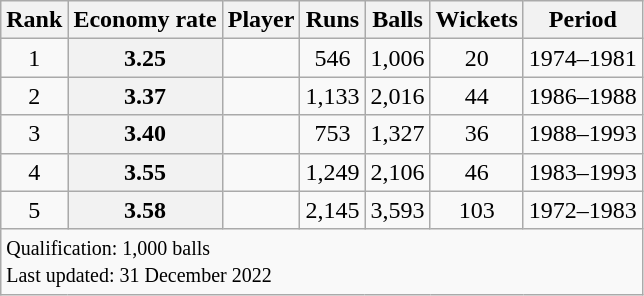<table class="wikitable plainrowheaders sortable">
<tr>
<th scope=col>Rank</th>
<th scope=col>Economy rate</th>
<th scope=col>Player</th>
<th scope=col>Runs</th>
<th scope=col>Balls</th>
<th scope=col>Wickets</th>
<th scope=col>Period</th>
</tr>
<tr>
<td align=center>1</td>
<th scope=row style=text-align:center;>3.25</th>
<td></td>
<td align=center>546</td>
<td align=center>1,006</td>
<td align=center>20</td>
<td>1974–1981</td>
</tr>
<tr>
<td align=center>2</td>
<th scope=row style=text-align:center;>3.37</th>
<td></td>
<td align=center>1,133</td>
<td align=center>2,016</td>
<td align=center>44</td>
<td>1986–1988</td>
</tr>
<tr>
<td align=center>3</td>
<th scope=row style=text-align:center;>3.40</th>
<td></td>
<td align=center>753</td>
<td align=center>1,327</td>
<td align=center>36</td>
<td>1988–1993</td>
</tr>
<tr>
<td align=center>4</td>
<th scope=row style=text-align:center;>3.55</th>
<td></td>
<td align=center>1,249</td>
<td align=center>2,106</td>
<td align=center>46</td>
<td>1983–1993</td>
</tr>
<tr>
<td align=center>5</td>
<th scope=row style=text-align:center;>3.58</th>
<td></td>
<td align=center>2,145</td>
<td align=center>3,593</td>
<td align=center>103</td>
<td>1972–1983</td>
</tr>
<tr class=sortbottom>
<td colspan=7><small>Qualification: 1,000 balls<br>Last updated: 31 December 2022</small></td>
</tr>
</table>
